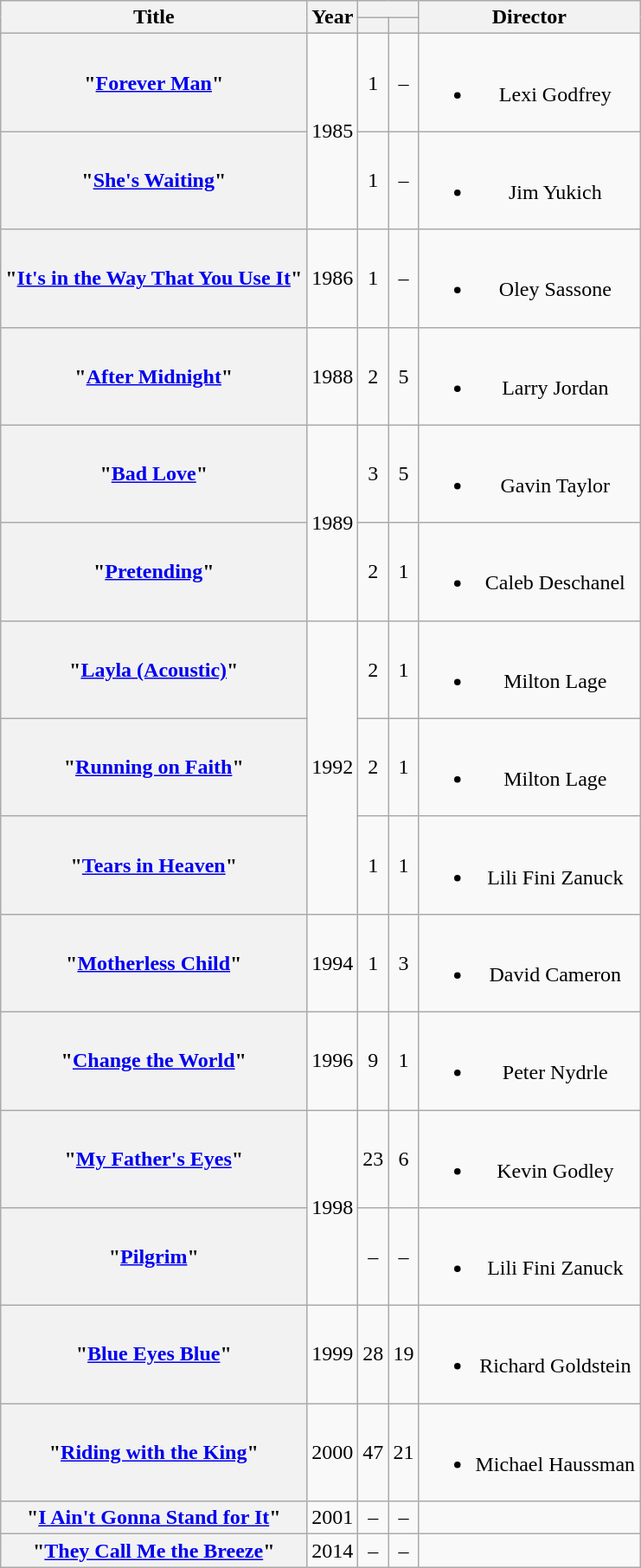<table class="wikitable plainrowheaders" style="text-align:center;">
<tr>
<th rowspan="2">Title</th>
<th rowspan="2">Year</th>
<th colspan="2"></th>
<th rowspan="2">Director</th>
</tr>
<tr>
<th></th>
<th></th>
</tr>
<tr>
<th scope="row">"<a href='#'>Forever Man</a>"</th>
<td rowspan="2">1985</td>
<td>1<br></td>
<td>–</td>
<td><br><ul><li>Lexi Godfrey</li></ul></td>
</tr>
<tr>
<th scope="row">"<a href='#'>She's Waiting</a>"</th>
<td>1<br></td>
<td>–</td>
<td><br><ul><li>Jim Yukich</li></ul></td>
</tr>
<tr>
<th scope="row">"<a href='#'>It's in the Way That You Use It</a>"</th>
<td>1986</td>
<td>1<br></td>
<td>–</td>
<td><br><ul><li>Oley Sassone</li></ul></td>
</tr>
<tr>
<th scope="row">"<a href='#'>After Midnight</a>"</th>
<td>1988</td>
<td>2<br></td>
<td>5<br></td>
<td><br><ul><li>Larry Jordan</li></ul></td>
</tr>
<tr>
<th scope="row">"<a href='#'>Bad Love</a>"</th>
<td rowspan="2">1989</td>
<td>3<br></td>
<td>5<br></td>
<td><br><ul><li>Gavin Taylor</li></ul></td>
</tr>
<tr>
<th scope="row">"<a href='#'>Pretending</a>"</th>
<td>2<br></td>
<td>1<br></td>
<td><br><ul><li>Caleb Deschanel</li></ul></td>
</tr>
<tr>
<th scope="row">"<a href='#'>Layla (Acoustic)</a>"<br></th>
<td rowspan="3">1992</td>
<td>2<br></td>
<td>1<br></td>
<td><br><ul><li>Milton Lage</li></ul></td>
</tr>
<tr>
<th scope="row">"<a href='#'>Running on Faith</a>"<br></th>
<td>2<br></td>
<td>1<br></td>
<td><br><ul><li>Milton Lage</li></ul></td>
</tr>
<tr>
<th scope="row">"<a href='#'>Tears in Heaven</a>"</th>
<td>1<br></td>
<td>1<br></td>
<td><br><ul><li>Lili Fini Zanuck</li></ul></td>
</tr>
<tr>
<th scope="row">"<a href='#'>Motherless Child</a>"</th>
<td>1994</td>
<td>1<br></td>
<td>3<br></td>
<td><br><ul><li>David Cameron</li></ul></td>
</tr>
<tr>
<th scope="row">"<a href='#'>Change the World</a>"</th>
<td>1996</td>
<td>9<br></td>
<td>1<br></td>
<td><br><ul><li>Peter Nydrle</li></ul></td>
</tr>
<tr>
<th scope="row">"<a href='#'>My Father's Eyes</a>"</th>
<td rowspan="2">1998</td>
<td>23<br></td>
<td>6<br></td>
<td><br><ul><li>Kevin Godley</li></ul></td>
</tr>
<tr>
<th scope="row">"<a href='#'>Pilgrim</a>"</th>
<td>–</td>
<td>–</td>
<td><br><ul><li>Lili Fini Zanuck</li></ul></td>
</tr>
<tr>
<th scope="row">"<a href='#'>Blue Eyes Blue</a>"</th>
<td>1999</td>
<td>28<br></td>
<td>19<br></td>
<td><br><ul><li>Richard Goldstein</li></ul></td>
</tr>
<tr>
<th scope="row">"<a href='#'>Riding with the King</a>"<br></th>
<td>2000</td>
<td>47<br></td>
<td>21<br></td>
<td><br><ul><li>Michael Haussman</li></ul></td>
</tr>
<tr>
<th scope="row">"<a href='#'>I Ain't Gonna Stand for It</a>"</th>
<td>2001</td>
<td>–</td>
<td>–</td>
<td></td>
</tr>
<tr>
<th scope="row">"<a href='#'>They Call Me the Breeze</a>"</th>
<td>2014</td>
<td>–</td>
<td>–</td>
<td></td>
</tr>
</table>
